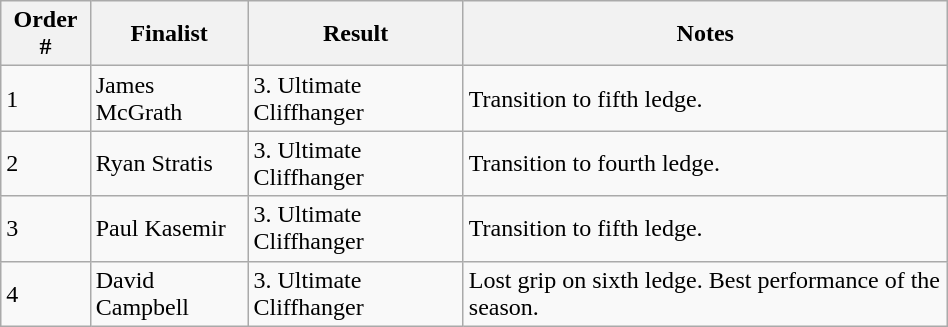<table class="wikitable" style="width:50%;">
<tr>
<th>Order #</th>
<th>Finalist</th>
<th>Result</th>
<th>Notes</th>
</tr>
<tr>
<td>1</td>
<td>James McGrath</td>
<td>3. Ultimate Cliffhanger</td>
<td>Transition to fifth ledge.</td>
</tr>
<tr>
<td>2</td>
<td>Ryan Stratis</td>
<td>3. Ultimate Cliffhanger</td>
<td>Transition to fourth ledge.</td>
</tr>
<tr>
<td>3</td>
<td>Paul Kasemir</td>
<td>3. Ultimate Cliffhanger</td>
<td>Transition to fifth ledge.</td>
</tr>
<tr>
<td>4</td>
<td>David Campbell</td>
<td>3. Ultimate Cliffhanger</td>
<td>Lost grip on sixth ledge. Best performance of the season.</td>
</tr>
</table>
